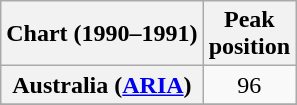<table class="wikitable sortable plainrowheaders" style="text-align:center">
<tr>
<th>Chart (1990–1991)</th>
<th>Peak<br>position</th>
</tr>
<tr>
<th scope="row">Australia (<a href='#'>ARIA</a>)</th>
<td>96</td>
</tr>
<tr>
</tr>
<tr>
</tr>
<tr>
</tr>
<tr>
</tr>
<tr>
</tr>
<tr>
</tr>
</table>
